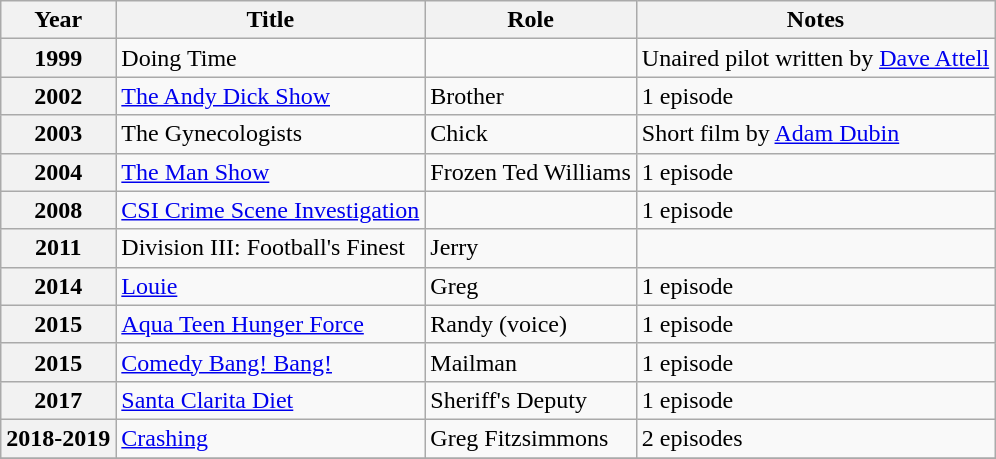<table class="wikitable sortable">
<tr>
<th scope="col">Year</th>
<th scope="col">Title</th>
<th scope="col">Role</th>
<th scope="col" class="unsortable">Notes</th>
</tr>
<tr>
<th scope="row">1999</th>
<td>Doing Time</td>
<td></td>
<td>Unaired pilot written by <a href='#'>Dave Attell</a></td>
</tr>
<tr>
<th scope="row">2002</th>
<td><a href='#'>The Andy Dick Show</a></td>
<td>Brother</td>
<td>1 episode</td>
</tr>
<tr>
<th scope="row">2003</th>
<td>The Gynecologists</td>
<td>Chick</td>
<td>Short film by <a href='#'>Adam Dubin</a></td>
</tr>
<tr>
<th scope="row">2004</th>
<td><a href='#'>The Man Show</a></td>
<td>Frozen Ted Williams</td>
<td>1 episode</td>
</tr>
<tr>
<th scope="row">2008</th>
<td><a href='#'>CSI Crime Scene Investigation</a></td>
<td></td>
<td>1 episode</td>
</tr>
<tr>
<th scope="row">2011</th>
<td>Division III: Football's Finest</td>
<td>Jerry</td>
<td></td>
</tr>
<tr>
<th scope="row">2014</th>
<td><a href='#'>Louie</a></td>
<td>Greg</td>
<td>1 episode</td>
</tr>
<tr>
<th scope="row">2015</th>
<td><a href='#'>Aqua Teen Hunger Force</a></td>
<td>Randy (voice)</td>
<td>1 episode</td>
</tr>
<tr>
<th scope="row">2015</th>
<td><a href='#'>Comedy Bang! Bang!</a></td>
<td>Mailman</td>
<td>1 episode</td>
</tr>
<tr>
<th scope="row">2017</th>
<td><a href='#'>Santa Clarita Diet</a></td>
<td>Sheriff's Deputy</td>
<td>1 episode</td>
</tr>
<tr>
<th scope="row">2018-2019</th>
<td><a href='#'>Crashing</a></td>
<td>Greg Fitzsimmons</td>
<td>2 episodes</td>
</tr>
<tr>
</tr>
</table>
